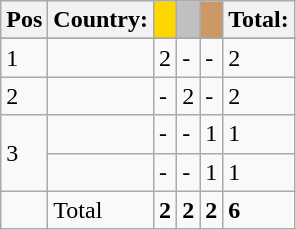<table class="wikitable">
<tr>
<th>Pos</th>
<th>Country:</th>
<th style="background-color:gold"></th>
<th style="background-color:silver"></th>
<th style="background-color:#CC9966"></th>
<th>Total:</th>
</tr>
<tr>
</tr>
<tr>
<td>1</td>
<td></td>
<td>2</td>
<td>-</td>
<td>-</td>
<td>2</td>
</tr>
<tr>
<td>2</td>
<td></td>
<td>-</td>
<td>2</td>
<td>-</td>
<td>2</td>
</tr>
<tr>
<td rowspan=2>3</td>
<td></td>
<td>-</td>
<td>-</td>
<td>1</td>
<td>1</td>
</tr>
<tr>
<td></td>
<td>-</td>
<td>-</td>
<td>1</td>
<td>1</td>
</tr>
<tr>
<td></td>
<td>Total</td>
<td><strong>2 </strong></td>
<td><strong>2 </strong></td>
<td><strong>2 </strong></td>
<td><strong>6</strong></td>
</tr>
</table>
